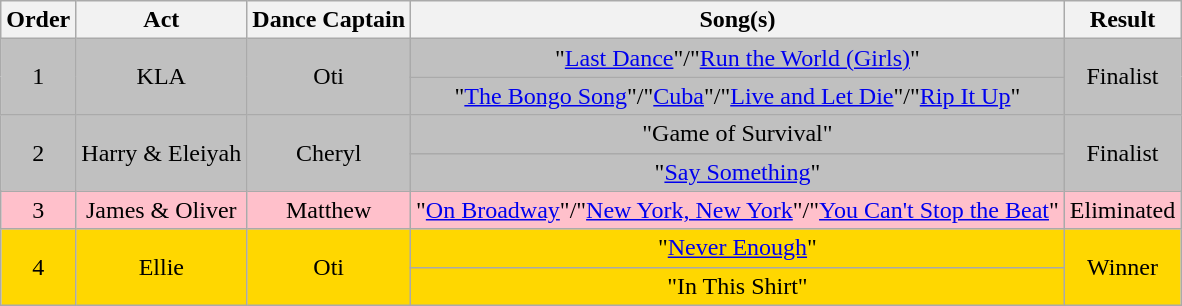<table class="wikitable sortable collapsed" style="text-align:center; background:#cc">
<tr>
<th>Order</th>
<th>Act</th>
<th>Dance Captain</th>
<th>Song(s)</th>
<th>Result</th>
</tr>
<tr style="background:silver;">
<td rowspan=2>1</td>
<td rowspan=2>KLA</td>
<td rowspan=2>Oti</td>
<td>"<a href='#'>Last Dance</a>"/"<a href='#'>Run the World (Girls)</a>"</td>
<td rowspan=2>Finalist</td>
</tr>
<tr style="background:silver;">
<td>"<a href='#'>The Bongo Song</a>"/"<a href='#'>Cuba</a>"/"<a href='#'>Live and Let Die</a>"/"<a href='#'>Rip It Up</a>"</td>
</tr>
<tr style="background:silver;">
<td rowspan=2>2</td>
<td rowspan=2>Harry & Eleiyah</td>
<td rowspan=2>Cheryl</td>
<td>"Game of Survival"</td>
<td rowspan=2>Finalist</td>
</tr>
<tr style="background:silver;">
<td>"<a href='#'>Say Something</a>"</td>
</tr>
<tr style="background:pink;">
<td>3</td>
<td>James & Oliver</td>
<td>Matthew</td>
<td>"<a href='#'>On Broadway</a>"/"<a href='#'>New York, New York</a>"/"<a href='#'>You Can't Stop the Beat</a>"</td>
<td>Eliminated</td>
</tr>
<tr style="background:gold;">
<td rowspan=2>4</td>
<td rowspan=2>Ellie</td>
<td rowspan=2>Oti</td>
<td>"<a href='#'>Never Enough</a>"</td>
<td rowspan=2>Winner</td>
</tr>
<tr style="background:gold;">
<td>"In This Shirt"</td>
</tr>
</table>
